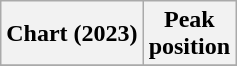<table class="wikitable plainrowheaders">
<tr>
<th scope="col">Chart (2023)</th>
<th scope="col">Peak<br>position</th>
</tr>
<tr>
</tr>
</table>
